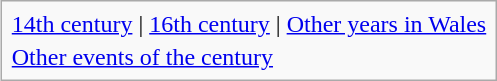<table class="infobox" id="toc">
<tr>
<td align="left"><a href='#'>14th century</a> | <a href='#'>16th century</a> | <a href='#'>Other years in Wales</a></td>
</tr>
<tr>
<td><a href='#'>Other events of the century</a></td>
</tr>
</table>
